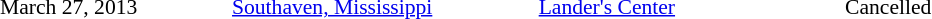<table cellpadding="2" style="border:0 solid darkgrey; font-size:90%">
<tr>
<th style="width:150px;"></th>
<th style="width:200px;"></th>
<th style="width:200px;"></th>
<th style="width:700px;"></th>
</tr>
<tr border="0">
</tr>
<tr>
<td>March 27, 2013</td>
<td><a href='#'>Southaven, Mississippi</a></td>
<td><a href='#'>Lander's Center</a></td>
<td>Cancelled</td>
</tr>
<tr>
</tr>
</table>
